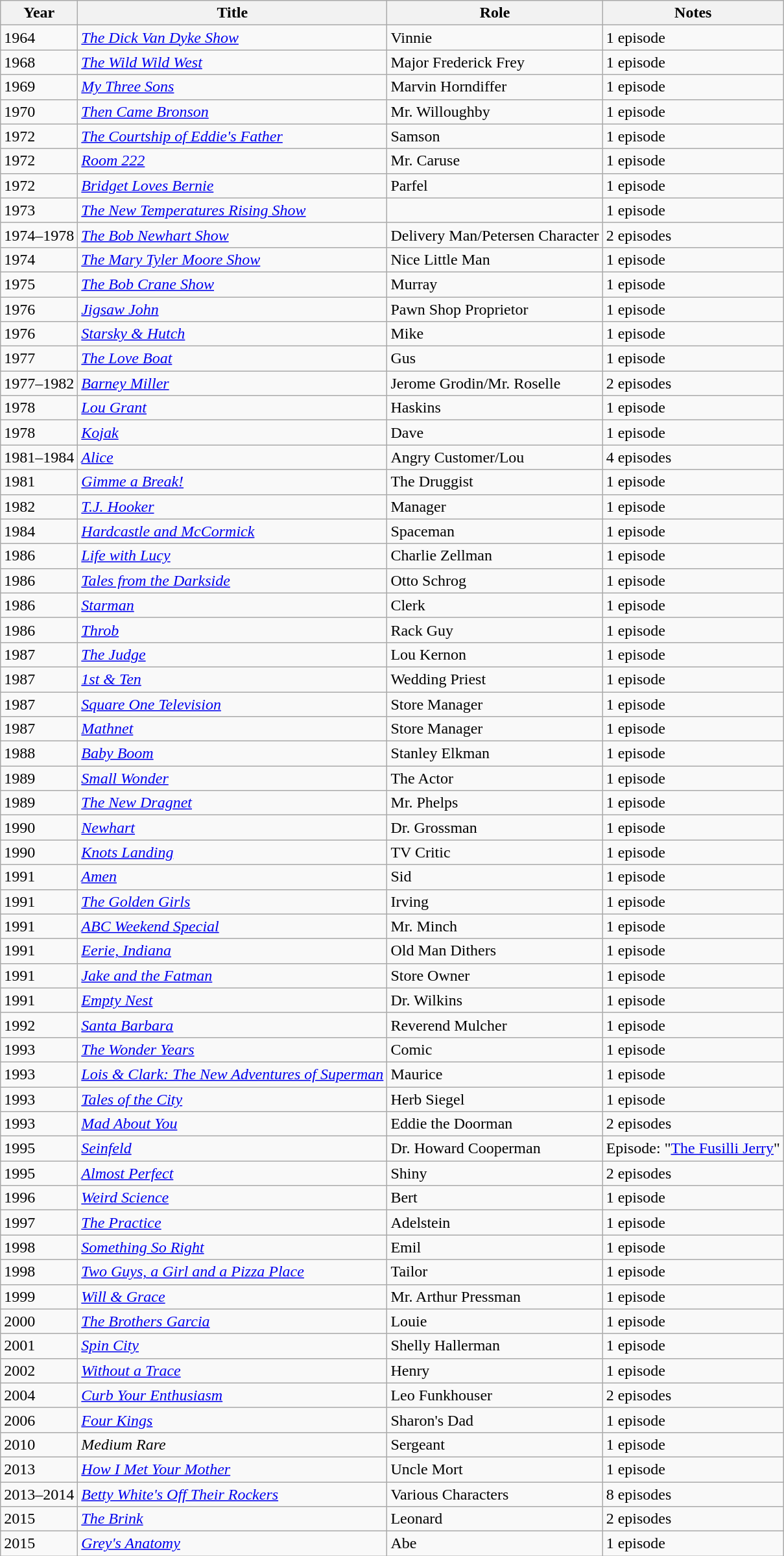<table class="wikitable">
<tr>
<th>Year</th>
<th>Title</th>
<th>Role</th>
<th>Notes</th>
</tr>
<tr>
<td>1964</td>
<td><em><a href='#'>The Dick Van Dyke Show</a></em></td>
<td>Vinnie</td>
<td>1 episode</td>
</tr>
<tr>
<td>1968</td>
<td><em><a href='#'>The Wild Wild West</a></em></td>
<td>Major Frederick Frey</td>
<td>1 episode</td>
</tr>
<tr>
<td>1969</td>
<td><em><a href='#'>My Three Sons</a></em></td>
<td>Marvin Horndiffer</td>
<td>1 episode</td>
</tr>
<tr>
<td>1970</td>
<td><em><a href='#'>Then Came Bronson</a></em></td>
<td>Mr. Willoughby</td>
<td>1 episode</td>
</tr>
<tr>
<td>1972</td>
<td><em><a href='#'>The Courtship of Eddie's Father</a></em></td>
<td>Samson</td>
<td>1 episode</td>
</tr>
<tr>
<td>1972</td>
<td><em><a href='#'>Room 222</a></em></td>
<td>Mr. Caruse</td>
<td>1 episode</td>
</tr>
<tr>
<td>1972</td>
<td><em><a href='#'>Bridget Loves Bernie</a></em></td>
<td>Parfel</td>
<td>1 episode</td>
</tr>
<tr>
<td>1973</td>
<td><em><a href='#'>The New Temperatures Rising Show</a></em></td>
<td></td>
<td>1 episode</td>
</tr>
<tr>
<td>1974–1978</td>
<td><em><a href='#'>The Bob Newhart Show</a></em></td>
<td>Delivery Man/Petersen Character</td>
<td>2 episodes</td>
</tr>
<tr>
<td>1974</td>
<td><em><a href='#'>The Mary Tyler Moore Show</a></em></td>
<td>Nice Little Man</td>
<td>1 episode</td>
</tr>
<tr>
<td>1975</td>
<td><em><a href='#'>The Bob Crane Show</a></em></td>
<td>Murray</td>
<td>1 episode</td>
</tr>
<tr>
<td>1976</td>
<td><em><a href='#'>Jigsaw John</a></em></td>
<td>Pawn Shop Proprietor</td>
<td>1 episode</td>
</tr>
<tr>
<td>1976</td>
<td><em><a href='#'>Starsky & Hutch</a></em></td>
<td>Mike</td>
<td>1 episode</td>
</tr>
<tr>
<td>1977</td>
<td><em><a href='#'>The Love Boat</a></em></td>
<td>Gus</td>
<td>1 episode</td>
</tr>
<tr>
<td>1977–1982</td>
<td><em><a href='#'>Barney Miller</a></em></td>
<td>Jerome Grodin/Mr. Roselle</td>
<td>2 episodes</td>
</tr>
<tr>
<td>1978</td>
<td><em><a href='#'>Lou Grant</a></em></td>
<td>Haskins</td>
<td>1 episode</td>
</tr>
<tr>
<td>1978</td>
<td><em><a href='#'>Kojak</a></em></td>
<td>Dave</td>
<td>1 episode</td>
</tr>
<tr>
<td>1981–1984</td>
<td><em><a href='#'>Alice</a></em></td>
<td>Angry Customer/Lou</td>
<td>4 episodes</td>
</tr>
<tr>
<td>1981</td>
<td><em><a href='#'>Gimme a Break!</a></em></td>
<td>The Druggist</td>
<td>1 episode</td>
</tr>
<tr>
<td>1982</td>
<td><em><a href='#'>T.J. Hooker</a></em></td>
<td>Manager</td>
<td>1 episode</td>
</tr>
<tr>
<td>1984</td>
<td><em><a href='#'>Hardcastle and McCormick</a></em></td>
<td>Spaceman</td>
<td>1 episode</td>
</tr>
<tr>
<td>1986</td>
<td><em><a href='#'>Life with Lucy</a></em></td>
<td>Charlie Zellman</td>
<td>1 episode</td>
</tr>
<tr>
<td>1986</td>
<td><em><a href='#'>Tales from the Darkside</a></em></td>
<td>Otto Schrog</td>
<td>1 episode</td>
</tr>
<tr>
<td>1986</td>
<td><em><a href='#'>Starman</a></em></td>
<td>Clerk</td>
<td>1 episode</td>
</tr>
<tr>
<td>1986</td>
<td><em><a href='#'>Throb</a></em></td>
<td>Rack Guy</td>
<td>1 episode</td>
</tr>
<tr>
<td>1987</td>
<td><em><a href='#'>The Judge</a></em></td>
<td>Lou Kernon</td>
<td>1 episode</td>
</tr>
<tr>
<td>1987</td>
<td><em><a href='#'>1st & Ten</a></em></td>
<td>Wedding Priest</td>
<td>1 episode</td>
</tr>
<tr>
<td>1987</td>
<td><em><a href='#'>Square One Television</a></em></td>
<td>Store Manager</td>
<td>1 episode</td>
</tr>
<tr>
<td>1987</td>
<td><em><a href='#'>Mathnet</a></em></td>
<td>Store Manager</td>
<td>1 episode</td>
</tr>
<tr>
<td>1988</td>
<td><em><a href='#'>Baby Boom</a></em></td>
<td>Stanley Elkman</td>
<td>1 episode</td>
</tr>
<tr>
<td>1989</td>
<td><em><a href='#'>Small Wonder</a></em></td>
<td>The Actor</td>
<td>1 episode</td>
</tr>
<tr>
<td>1989</td>
<td><em><a href='#'>The New Dragnet</a></em></td>
<td>Mr. Phelps</td>
<td>1 episode</td>
</tr>
<tr>
<td>1990</td>
<td><em><a href='#'>Newhart</a></em></td>
<td>Dr. Grossman</td>
<td>1 episode</td>
</tr>
<tr>
<td>1990</td>
<td><em><a href='#'>Knots Landing</a></em></td>
<td>TV Critic</td>
<td>1 episode</td>
</tr>
<tr>
<td>1991</td>
<td><em><a href='#'>Amen</a></em></td>
<td>Sid</td>
<td>1 episode</td>
</tr>
<tr>
<td>1991</td>
<td><em><a href='#'>The Golden Girls</a></em></td>
<td>Irving</td>
<td>1 episode</td>
</tr>
<tr>
<td>1991</td>
<td><em><a href='#'>ABC Weekend Special</a></em></td>
<td>Mr. Minch</td>
<td>1 episode</td>
</tr>
<tr>
<td>1991</td>
<td><em><a href='#'>Eerie, Indiana</a></em></td>
<td>Old Man Dithers</td>
<td>1 episode</td>
</tr>
<tr>
<td>1991</td>
<td><em><a href='#'>Jake and the Fatman</a></em></td>
<td>Store Owner</td>
<td>1 episode</td>
</tr>
<tr>
<td>1991</td>
<td><em><a href='#'>Empty Nest</a></em></td>
<td>Dr. Wilkins</td>
<td>1 episode</td>
</tr>
<tr>
<td>1992</td>
<td><em><a href='#'>Santa Barbara</a></em></td>
<td>Reverend Mulcher</td>
<td>1 episode</td>
</tr>
<tr>
<td>1993</td>
<td><em><a href='#'>The Wonder Years</a></em></td>
<td>Comic</td>
<td>1 episode</td>
</tr>
<tr>
<td>1993</td>
<td><em><a href='#'>Lois & Clark: The New Adventures of Superman</a></em></td>
<td>Maurice</td>
<td>1 episode</td>
</tr>
<tr>
<td>1993</td>
<td><em><a href='#'>Tales of the City</a></em></td>
<td>Herb Siegel</td>
<td>1 episode</td>
</tr>
<tr>
<td>1993</td>
<td><em><a href='#'>Mad About You</a></em></td>
<td>Eddie the Doorman</td>
<td>2 episodes</td>
</tr>
<tr>
<td>1995</td>
<td><em><a href='#'>Seinfeld</a></em></td>
<td>Dr. Howard Cooperman</td>
<td>Episode: "<a href='#'>The Fusilli Jerry</a>"</td>
</tr>
<tr>
<td>1995</td>
<td><em><a href='#'>Almost Perfect</a></em></td>
<td>Shiny</td>
<td>2 episodes</td>
</tr>
<tr>
<td>1996</td>
<td><em><a href='#'>Weird Science</a></em></td>
<td>Bert</td>
<td>1 episode</td>
</tr>
<tr>
<td>1997</td>
<td><em><a href='#'>The Practice</a></em></td>
<td>Adelstein</td>
<td>1 episode</td>
</tr>
<tr>
<td>1998</td>
<td><em><a href='#'>Something So Right</a></em></td>
<td>Emil</td>
<td>1 episode</td>
</tr>
<tr>
<td>1998</td>
<td><em><a href='#'>Two Guys, a Girl and a Pizza Place</a></em></td>
<td>Tailor</td>
<td>1 episode</td>
</tr>
<tr>
<td>1999</td>
<td><em><a href='#'>Will & Grace</a></em></td>
<td>Mr. Arthur Pressman</td>
<td>1 episode</td>
</tr>
<tr>
<td>2000</td>
<td><em><a href='#'>The Brothers Garcia</a></em></td>
<td>Louie</td>
<td>1 episode</td>
</tr>
<tr>
<td>2001</td>
<td><em><a href='#'>Spin City</a></em></td>
<td>Shelly Hallerman</td>
<td>1 episode</td>
</tr>
<tr>
<td>2002</td>
<td><em><a href='#'>Without a Trace</a></em></td>
<td>Henry</td>
<td>1 episode</td>
</tr>
<tr>
<td>2004</td>
<td><em><a href='#'>Curb Your Enthusiasm</a></em></td>
<td>Leo Funkhouser</td>
<td>2 episodes</td>
</tr>
<tr>
<td>2006</td>
<td><em><a href='#'>Four Kings</a></em></td>
<td>Sharon's Dad</td>
<td>1 episode</td>
</tr>
<tr>
<td>2010</td>
<td><em>Medium Rare</em></td>
<td>Sergeant</td>
<td>1 episode</td>
</tr>
<tr>
<td>2013</td>
<td><em><a href='#'>How I Met Your Mother</a></em></td>
<td>Uncle Mort</td>
<td>1 episode</td>
</tr>
<tr>
<td>2013–2014</td>
<td><em><a href='#'>Betty White's Off Their Rockers</a></em></td>
<td>Various Characters</td>
<td>8 episodes</td>
</tr>
<tr>
<td>2015</td>
<td><em><a href='#'>The Brink</a></em></td>
<td>Leonard</td>
<td>2 episodes</td>
</tr>
<tr>
<td>2015</td>
<td><em><a href='#'>Grey's Anatomy</a></em></td>
<td>Abe</td>
<td>1 episode</td>
</tr>
</table>
